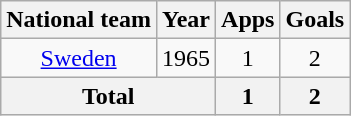<table class="wikitable" style="text-align:center">
<tr>
<th>National team</th>
<th>Year</th>
<th>Apps</th>
<th>Goals</th>
</tr>
<tr>
<td><a href='#'>Sweden</a></td>
<td>1965</td>
<td>1</td>
<td>2</td>
</tr>
<tr>
<th colspan="2">Total</th>
<th>1</th>
<th>2</th>
</tr>
</table>
